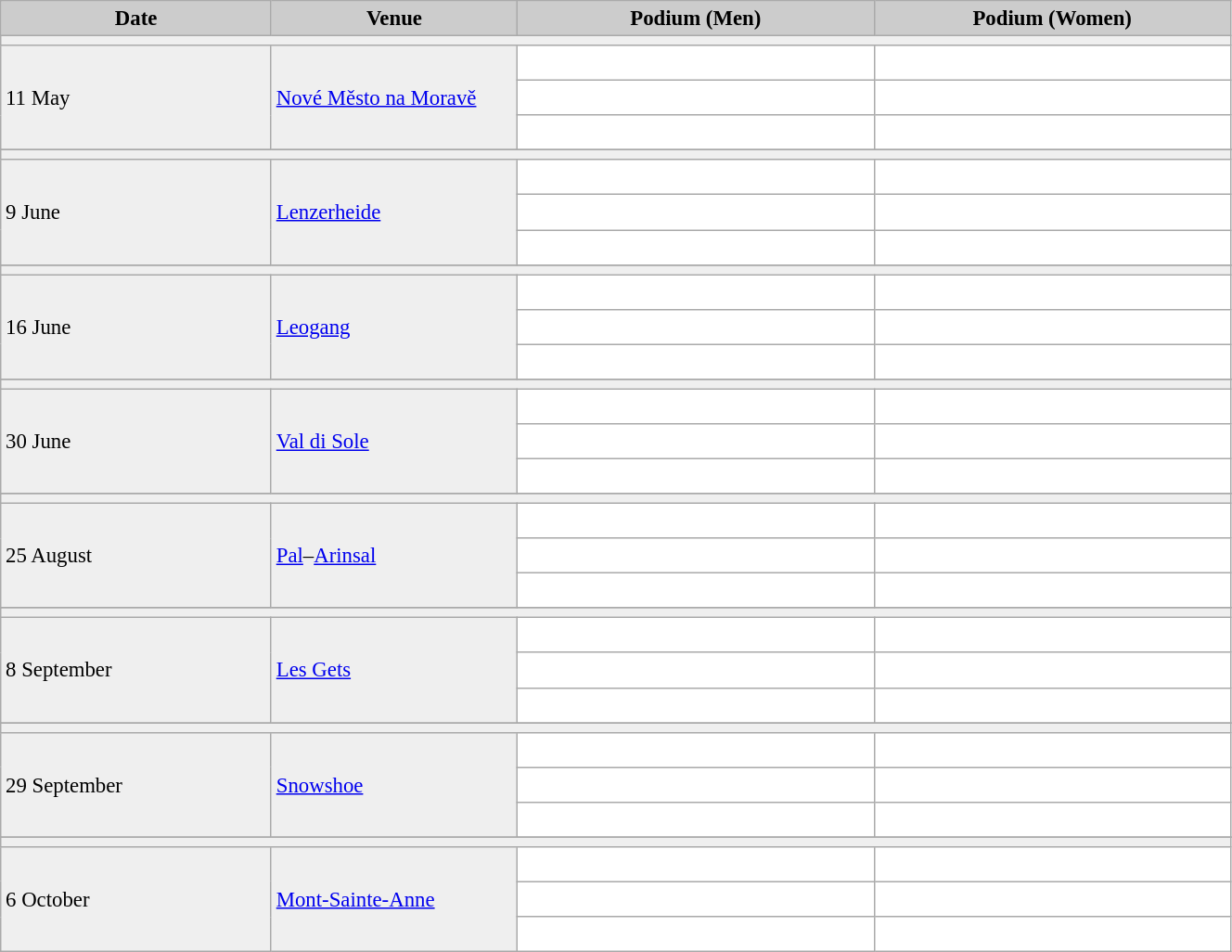<table class="wikitable" width="70%" bgcolor="#f7f8ff" cellpadding="3" cellspacing="0" border="1" style="font-size: 95%; border: gray solid 1px; border-collapse: collapse;">
<tr bgcolor="#CCCCCC">
<td align="center"><strong>Date</strong></td>
<td width="20%" align="center"><strong>Venue</strong></td>
<td width="29%" align="center"><strong>Podium (Men)</strong></td>
<td width="29%" align="center"><strong>Podium (Women)</strong></td>
</tr>
<tr bgcolor="#EFEFEF">
<td colspan="4"></td>
</tr>
<tr bgcolor="#EFEFEF">
<td rowspan="3">11 May</td>
<td nowrap rowspan="3"> <a href='#'>Nové Město na Moravě</a></td>
<td bgcolor="#ffffff">   </td>
<td bgcolor="#ffffff">   </td>
</tr>
<tr>
<td bgcolor="#ffffff">   </td>
<td bgcolor="#ffffff">   </td>
</tr>
<tr>
<td bgcolor="#ffffff">   </td>
<td bgcolor="#ffffff">   </td>
</tr>
<tr>
</tr>
<tr bgcolor="#EFEFEF">
<td colspan="4"></td>
</tr>
<tr bgcolor="#EFEFEF">
<td rowspan="3">9 June</td>
<td rowspan="3"> <a href='#'>Lenzerheide</a></td>
<td bgcolor="#ffffff">   </td>
<td bgcolor="#ffffff">   </td>
</tr>
<tr>
<td bgcolor="#ffffff">   </td>
<td bgcolor="#ffffff">   </td>
</tr>
<tr>
<td bgcolor="#ffffff">   </td>
<td bgcolor="#ffffff">   </td>
</tr>
<tr>
</tr>
<tr bgcolor="#EFEFEF">
<td colspan="4"></td>
</tr>
<tr bgcolor="#EFEFEF">
<td rowspan="3">16 June</td>
<td rowspan="3"> <a href='#'>Leogang</a></td>
<td bgcolor="#ffffff">   </td>
<td bgcolor="#ffffff">   </td>
</tr>
<tr>
<td bgcolor="#ffffff">   </td>
<td bgcolor="#ffffff">   </td>
</tr>
<tr>
<td bgcolor="#ffffff">   </td>
<td bgcolor="#ffffff">   </td>
</tr>
<tr>
</tr>
<tr bgcolor="#EFEFEF">
<td colspan="4"></td>
</tr>
<tr bgcolor="#EFEFEF">
<td rowspan="3">30 June</td>
<td rowspan="3"> <a href='#'>Val di Sole</a></td>
<td bgcolor="#ffffff">   </td>
<td bgcolor="#ffffff">   </td>
</tr>
<tr>
<td bgcolor="#ffffff">   </td>
<td bgcolor="#ffffff">   </td>
</tr>
<tr>
<td bgcolor="#ffffff">   </td>
<td bgcolor="#ffffff">   </td>
</tr>
<tr>
</tr>
<tr bgcolor="#EFEFEF">
<td colspan="4"></td>
</tr>
<tr bgcolor="#EFEFEF">
<td rowspan="3">25 August</td>
<td rowspan="3"> <a href='#'>Pal</a>–<a href='#'>Arinsal</a></td>
<td bgcolor="#ffffff">   </td>
<td bgcolor="#ffffff">   </td>
</tr>
<tr>
<td bgcolor="#ffffff">   </td>
<td bgcolor="#ffffff">   </td>
</tr>
<tr>
<td bgcolor="#ffffff">   </td>
<td bgcolor="#ffffff">   </td>
</tr>
<tr>
</tr>
<tr bgcolor="#EFEFEF">
<td colspan=4></td>
</tr>
<tr bgcolor="#EFEFEF">
<td rowspan=3>8 September</td>
<td rowspan=3> <a href='#'>Les Gets</a></td>
<td bgcolor="#ffffff">   </td>
<td bgcolor="#ffffff">   </td>
</tr>
<tr>
<td bgcolor="#ffffff">   </td>
<td bgcolor="#ffffff">   </td>
</tr>
<tr>
<td bgcolor="#ffffff">   </td>
<td bgcolor="#ffffff">   </td>
</tr>
<tr>
</tr>
<tr bgcolor="#EFEFEF">
<td colspan="4"></td>
</tr>
<tr bgcolor="#EFEFEF">
<td rowspan="3">29 September</td>
<td rowspan="3"> <a href='#'>Snowshoe</a></td>
<td bgcolor="#ffffff">   </td>
<td bgcolor="#ffffff">   </td>
</tr>
<tr>
<td bgcolor="#ffffff">   </td>
<td bgcolor="#ffffff">   </td>
</tr>
<tr>
<td bgcolor="#ffffff">   </td>
<td bgcolor="#ffffff">   </td>
</tr>
<tr>
</tr>
<tr bgcolor="#EFEFEF">
<td colspan="4"></td>
</tr>
<tr bgcolor="#EFEFEF">
<td rowspan="3">6 October</td>
<td rowspan="3"> <a href='#'>Mont-Sainte-Anne</a></td>
<td bgcolor="#ffffff">   </td>
<td bgcolor="#ffffff">   </td>
</tr>
<tr>
<td bgcolor="#ffffff">   </td>
<td bgcolor="#ffffff">   </td>
</tr>
<tr>
<td bgcolor="#ffffff">   </td>
<td bgcolor="#ffffff">   </td>
</tr>
</table>
